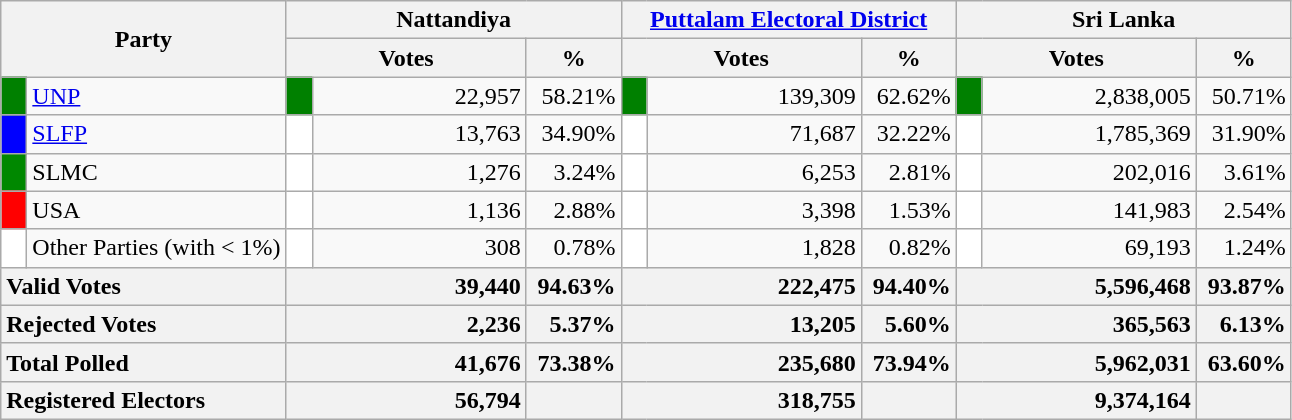<table class="wikitable">
<tr>
<th colspan="2" width="144px"rowspan="2">Party</th>
<th colspan="3" width="216px">Nattandiya</th>
<th colspan="3" width="216px"><a href='#'>Puttalam Electoral District</a></th>
<th colspan="3" width="216px">Sri Lanka</th>
</tr>
<tr>
<th colspan="2" width="144px">Votes</th>
<th>%</th>
<th colspan="2" width="144px">Votes</th>
<th>%</th>
<th colspan="2" width="144px">Votes</th>
<th>%</th>
</tr>
<tr>
<td style="background-color:green;" width="10px"></td>
<td style="text-align:left;"><a href='#'>UNP</a></td>
<td style="background-color:green;" width="10px"></td>
<td style="text-align:right;">22,957</td>
<td style="text-align:right;">58.21%</td>
<td style="background-color:green;" width="10px"></td>
<td style="text-align:right;">139,309</td>
<td style="text-align:right;">62.62%</td>
<td style="background-color:green;" width="10px"></td>
<td style="text-align:right;">2,838,005</td>
<td style="text-align:right;">50.71%</td>
</tr>
<tr>
<td style="background-color:blue;" width="10px"></td>
<td style="text-align:left;"><a href='#'>SLFP</a></td>
<td style="background-color:white;" width="10px"></td>
<td style="text-align:right;">13,763</td>
<td style="text-align:right;">34.90%</td>
<td style="background-color:white;" width="10px"></td>
<td style="text-align:right;">71,687</td>
<td style="text-align:right;">32.22%</td>
<td style="background-color:white;" width="10px"></td>
<td style="text-align:right;">1,785,369</td>
<td style="text-align:right;">31.90%</td>
</tr>
<tr>
<td style="background-color:#008800;" width="10px"></td>
<td style="text-align:left;">SLMC</td>
<td style="background-color:white;" width="10px"></td>
<td style="text-align:right;">1,276</td>
<td style="text-align:right;">3.24%</td>
<td style="background-color:white;" width="10px"></td>
<td style="text-align:right;">6,253</td>
<td style="text-align:right;">2.81%</td>
<td style="background-color:white;" width="10px"></td>
<td style="text-align:right;">202,016</td>
<td style="text-align:right;">3.61%</td>
</tr>
<tr>
<td style="background-color:red;" width="10px"></td>
<td style="text-align:left;">USA</td>
<td style="background-color:white;" width="10px"></td>
<td style="text-align:right;">1,136</td>
<td style="text-align:right;">2.88%</td>
<td style="background-color:white;" width="10px"></td>
<td style="text-align:right;">3,398</td>
<td style="text-align:right;">1.53%</td>
<td style="background-color:white;" width="10px"></td>
<td style="text-align:right;">141,983</td>
<td style="text-align:right;">2.54%</td>
</tr>
<tr>
<td style="background-color:white;" width="10px"></td>
<td style="text-align:left;">Other Parties (with < 1%)</td>
<td style="background-color:white;" width="10px"></td>
<td style="text-align:right;">308</td>
<td style="text-align:right;">0.78%</td>
<td style="background-color:white;" width="10px"></td>
<td style="text-align:right;">1,828</td>
<td style="text-align:right;">0.82%</td>
<td style="background-color:white;" width="10px"></td>
<td style="text-align:right;">69,193</td>
<td style="text-align:right;">1.24%</td>
</tr>
<tr>
<th colspan="2" width="144px"style="text-align:left;">Valid Votes</th>
<th style="text-align:right;"colspan="2" width="144px">39,440</th>
<th style="text-align:right;">94.63%</th>
<th style="text-align:right;"colspan="2" width="144px">222,475</th>
<th style="text-align:right;">94.40%</th>
<th style="text-align:right;"colspan="2" width="144px">5,596,468</th>
<th style="text-align:right;">93.87%</th>
</tr>
<tr>
<th colspan="2" width="144px"style="text-align:left;">Rejected Votes</th>
<th style="text-align:right;"colspan="2" width="144px">2,236</th>
<th style="text-align:right;">5.37%</th>
<th style="text-align:right;"colspan="2" width="144px">13,205</th>
<th style="text-align:right;">5.60%</th>
<th style="text-align:right;"colspan="2" width="144px">365,563</th>
<th style="text-align:right;">6.13%</th>
</tr>
<tr>
<th colspan="2" width="144px"style="text-align:left;">Total Polled</th>
<th style="text-align:right;"colspan="2" width="144px">41,676</th>
<th style="text-align:right;">73.38%</th>
<th style="text-align:right;"colspan="2" width="144px">235,680</th>
<th style="text-align:right;">73.94%</th>
<th style="text-align:right;"colspan="2" width="144px">5,962,031</th>
<th style="text-align:right;">63.60%</th>
</tr>
<tr>
<th colspan="2" width="144px"style="text-align:left;">Registered Electors</th>
<th style="text-align:right;"colspan="2" width="144px">56,794</th>
<th></th>
<th style="text-align:right;"colspan="2" width="144px">318,755</th>
<th></th>
<th style="text-align:right;"colspan="2" width="144px">9,374,164</th>
<th></th>
</tr>
</table>
